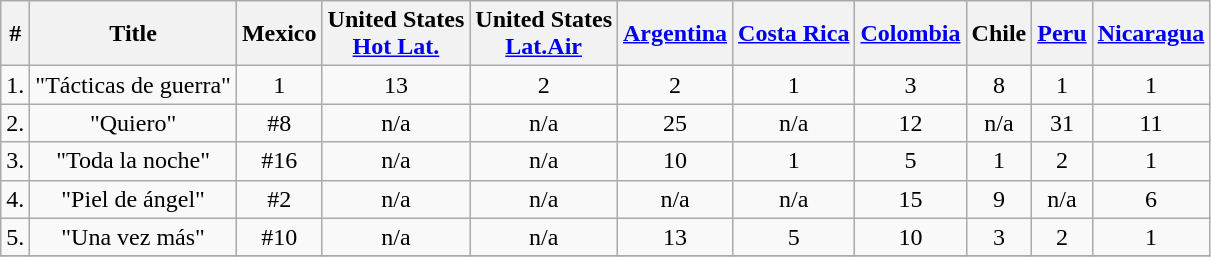<table class="wikitable">
<tr>
<th>#</th>
<th>Title</th>
<th>Mexico</th>
<th>United States<br><a href='#'>Hot Lat.</a></th>
<th>United States<br><a href='#'>Lat.Air</a></th>
<th><a href='#'>Argentina</a></th>
<th><a href='#'>Costa Rica</a></th>
<th><a href='#'>Colombia</a></th>
<th>Chile</th>
<th><a href='#'>Peru</a></th>
<th><a href='#'>Nicaragua</a></th>
</tr>
<tr>
<td>1.</td>
<td align="center">"Tácticas de guerra"</td>
<td align="center">1</td>
<td align="center">13</td>
<td align="center">2</td>
<td align="center">2</td>
<td align="center">1</td>
<td align="center">3</td>
<td align="center">8</td>
<td align="center">1</td>
<td align="center">1</td>
</tr>
<tr>
<td>2.</td>
<td align="center">"Quiero"</td>
<td align="center">#8</td>
<td align="center">n/a</td>
<td align="center">n/a</td>
<td align="center">25</td>
<td align="center">n/a</td>
<td align="center">12</td>
<td align="center">n/a</td>
<td align="center">31</td>
<td align="center">11</td>
</tr>
<tr>
<td>3.</td>
<td align="center">"Toda la noche"</td>
<td align="center">#16</td>
<td align="center">n/a</td>
<td align="center">n/a</td>
<td align="center">10</td>
<td align="center">1</td>
<td align="center">5</td>
<td align="center">1</td>
<td align="center">2</td>
<td align="center">1</td>
</tr>
<tr>
<td>4.</td>
<td align="center">"Piel de ángel"</td>
<td align="center">#2</td>
<td align="center">n/a</td>
<td align="center">n/a</td>
<td align="center">n/a</td>
<td align="center">n/a</td>
<td align="center">15</td>
<td align="center">9</td>
<td align="center">n/a</td>
<td align="center">6</td>
</tr>
<tr>
<td>5.</td>
<td align="center">"Una vez más"</td>
<td align="center">#10</td>
<td align="center">n/a</td>
<td align="center">n/a</td>
<td align="center">13</td>
<td align="center">5</td>
<td align="center">10</td>
<td align="center">3</td>
<td align="center">2</td>
<td align="center">1</td>
</tr>
<tr>
</tr>
</table>
